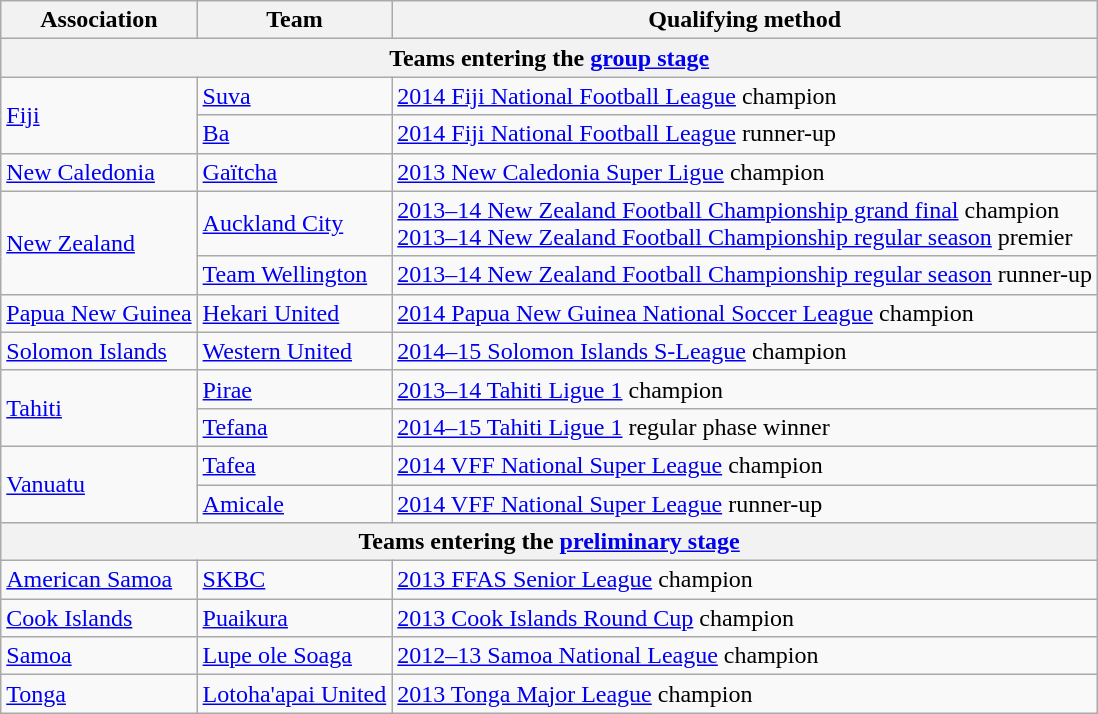<table class="wikitable">
<tr>
<th>Association</th>
<th>Team</th>
<th>Qualifying method</th>
</tr>
<tr>
<th colspan=3>Teams entering the <a href='#'>group stage</a></th>
</tr>
<tr>
<td rowspan=2> <a href='#'>Fiji</a></td>
<td><a href='#'>Suva</a></td>
<td><a href='#'>2014 Fiji National Football League</a> champion</td>
</tr>
<tr>
<td><a href='#'>Ba</a></td>
<td><a href='#'>2014 Fiji National Football League</a> runner-up</td>
</tr>
<tr>
<td> <a href='#'>New Caledonia</a></td>
<td><a href='#'>Gaïtcha</a></td>
<td><a href='#'>2013 New Caledonia Super Ligue</a> champion</td>
</tr>
<tr>
<td rowspan=2> <a href='#'>New Zealand</a></td>
<td><a href='#'>Auckland City</a></td>
<td><a href='#'>2013–14 New Zealand Football Championship grand final</a> champion<br><a href='#'>2013–14 New Zealand Football Championship regular season</a> premier</td>
</tr>
<tr>
<td><a href='#'>Team Wellington</a></td>
<td><a href='#'>2013–14 New Zealand Football Championship regular season</a> runner-up</td>
</tr>
<tr>
<td> <a href='#'>Papua New Guinea</a></td>
<td><a href='#'>Hekari United</a></td>
<td><a href='#'>2014 Papua New Guinea National Soccer League</a> champion</td>
</tr>
<tr>
<td> <a href='#'>Solomon Islands</a></td>
<td><a href='#'>Western United</a></td>
<td><a href='#'>2014–15 Solomon Islands S-League</a> champion</td>
</tr>
<tr>
<td rowspan=2> <a href='#'>Tahiti</a></td>
<td><a href='#'>Pirae</a></td>
<td><a href='#'>2013–14 Tahiti Ligue 1</a> champion</td>
</tr>
<tr>
<td><a href='#'>Tefana</a></td>
<td><a href='#'>2014–15 Tahiti Ligue 1</a> regular phase winner</td>
</tr>
<tr>
<td rowspan=2> <a href='#'>Vanuatu</a></td>
<td><a href='#'>Tafea</a></td>
<td><a href='#'>2014 VFF National Super League</a> champion</td>
</tr>
<tr>
<td><a href='#'>Amicale</a></td>
<td><a href='#'>2014 VFF National Super League</a> runner-up</td>
</tr>
<tr>
<th colspan=3>Teams entering the <a href='#'>preliminary stage</a></th>
</tr>
<tr>
<td> <a href='#'>American Samoa</a></td>
<td><a href='#'>SKBC</a></td>
<td><a href='#'>2013 FFAS Senior League</a> champion</td>
</tr>
<tr>
<td> <a href='#'>Cook Islands</a></td>
<td><a href='#'>Puaikura</a></td>
<td><a href='#'>2013 Cook Islands Round Cup</a> champion</td>
</tr>
<tr>
<td> <a href='#'>Samoa</a></td>
<td><a href='#'>Lupe ole Soaga</a></td>
<td><a href='#'>2012–13 Samoa National League</a> champion</td>
</tr>
<tr>
<td> <a href='#'>Tonga</a></td>
<td><a href='#'>Lotoha'apai United</a></td>
<td><a href='#'>2013 Tonga Major League</a> champion</td>
</tr>
</table>
